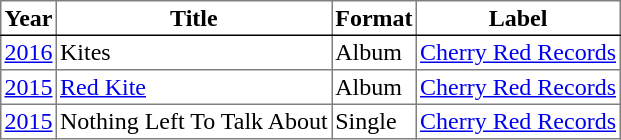<table border=1 cellpadding=2 style="border-collapse:collapse;">
<tr style="border-bottom:1px solid black;">
<th>Year</th>
<th>Title</th>
<th>Format</th>
<th>Label</th>
</tr>
<tr>
<td><a href='#'>2016</a></td>
<td>Kites</td>
<td>Album</td>
<td><a href='#'>Cherry Red Records</a></td>
</tr>
<tr>
<td><a href='#'>2015</a></td>
<td><a href='#'>Red Kite</a></td>
<td>Album</td>
<td><a href='#'>Cherry Red Records</a></td>
</tr>
<tr>
<td><a href='#'>2015</a></td>
<td>Nothing Left To Talk About</td>
<td>Single</td>
<td><a href='#'>Cherry Red Records</a></td>
</tr>
</table>
